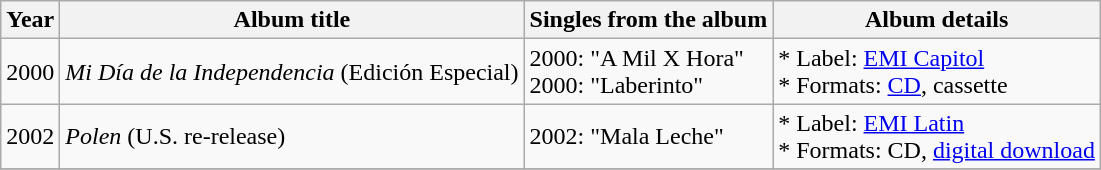<table class="wikitable">
<tr>
<th>Year</th>
<th><strong>Album title</strong></th>
<th><strong>Singles from the album</strong></th>
<th>Album details</th>
</tr>
<tr>
<td>2000</td>
<td><em>Mi Día de la Independencia</em> (Edición Especial)</td>
<td>2000: "A Mil X Hora" <br> 2000: "Laberinto"</td>
<td>* Label: <a href='#'>EMI Capitol</a> <br> * Formats: <a href='#'>CD</a>, cassette</td>
</tr>
<tr>
<td>2002</td>
<td><em>Polen</em> (U.S. re-release)</td>
<td>2002: "Mala Leche"</td>
<td>* Label: <a href='#'>EMI Latin</a> <br> * Formats: CD, <a href='#'>digital download</a></td>
</tr>
<tr>
</tr>
</table>
